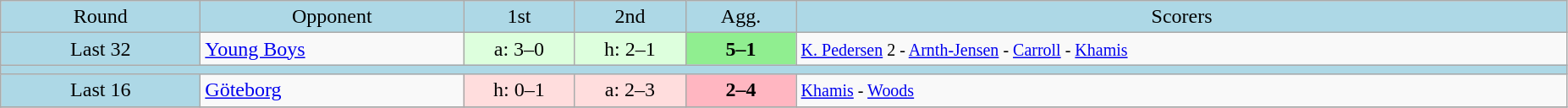<table class="wikitable" style="text-align:center">
<tr bgcolor=lightblue>
<td width=150px>Round</td>
<td width=200px>Opponent</td>
<td width=80px>1st</td>
<td width=80px>2nd</td>
<td width=80px>Agg.</td>
<td width=600px>Scorers</td>
</tr>
<tr>
<td bgcolor=lightblue>Last 32</td>
<td align=left> <a href='#'>Young Boys</a></td>
<td bgcolor="#ddffdd">a: 3–0</td>
<td bgcolor="#ddffdd">h: 2–1</td>
<td bgcolor=lightgreen><strong>5–1</strong></td>
<td align=left><small><a href='#'>K. Pedersen</a> 2 - <a href='#'>Arnth-Jensen</a> - <a href='#'>Carroll</a> - <a href='#'>Khamis</a></small></td>
</tr>
<tr bgcolor=lightblue>
<td colspan=6></td>
</tr>
<tr>
<td bgcolor=lightblue>Last 16</td>
<td align=left> <a href='#'>Göteborg</a></td>
<td bgcolor="#ffdddd">h: 0–1</td>
<td bgcolor="#ffdddd">a: 2–3</td>
<td bgcolor=lightpink><strong>2–4</strong></td>
<td align=left><small><a href='#'>Khamis</a> - <a href='#'>Woods</a></small></td>
</tr>
<tr>
</tr>
</table>
